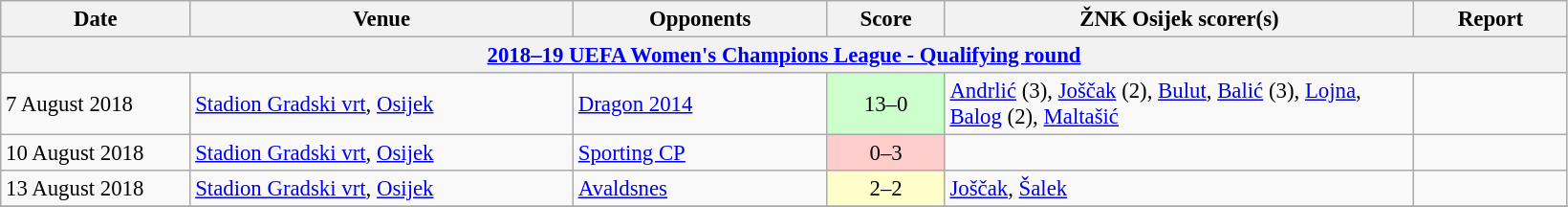<table class="wikitable" style="font-size:95%;">
<tr>
<th width=125>Date</th>
<th width=260>Venue</th>
<th width=170>Opponents</th>
<th width= 75>Score</th>
<th width=320>ŽNK Osijek scorer(s)</th>
<th width=100>Report</th>
</tr>
<tr>
<th colspan=7><a href='#'>2018–19 UEFA Women's Champions League - Qualifying round</a></th>
</tr>
<tr>
<td>7 August 2018</td>
<td><a href='#'>Stadion Gradski vrt</a>, <a href='#'>Osijek</a></td>
<td> <a href='#'>Dragon 2014</a></td>
<td align=center bgcolor=#CCFFCC>13–0</td>
<td><a href='#'>Andrlić</a> (3), <a href='#'>Joščak</a> (2), <a href='#'>Bulut</a>, <a href='#'>Balić</a> (3), <a href='#'>Lojna</a>, <a href='#'>Balog</a> (2), <a href='#'>Maltašić</a></td>
<td></td>
</tr>
<tr>
<td>10 August 2018</td>
<td><a href='#'>Stadion Gradski vrt</a>, <a href='#'>Osijek</a></td>
<td> <a href='#'>Sporting CP</a></td>
<td align=center bgcolor=#FFCCCC>0–3</td>
<td></td>
<td></td>
</tr>
<tr>
<td>13 August 2018</td>
<td><a href='#'>Stadion Gradski vrt</a>, <a href='#'>Osijek</a></td>
<td> <a href='#'>Avaldsnes</a></td>
<td align=center bgcolor=#FFFFCC>2–2</td>
<td><a href='#'>Joščak</a>, <a href='#'>Šalek</a></td>
<td></td>
</tr>
<tr>
</tr>
</table>
